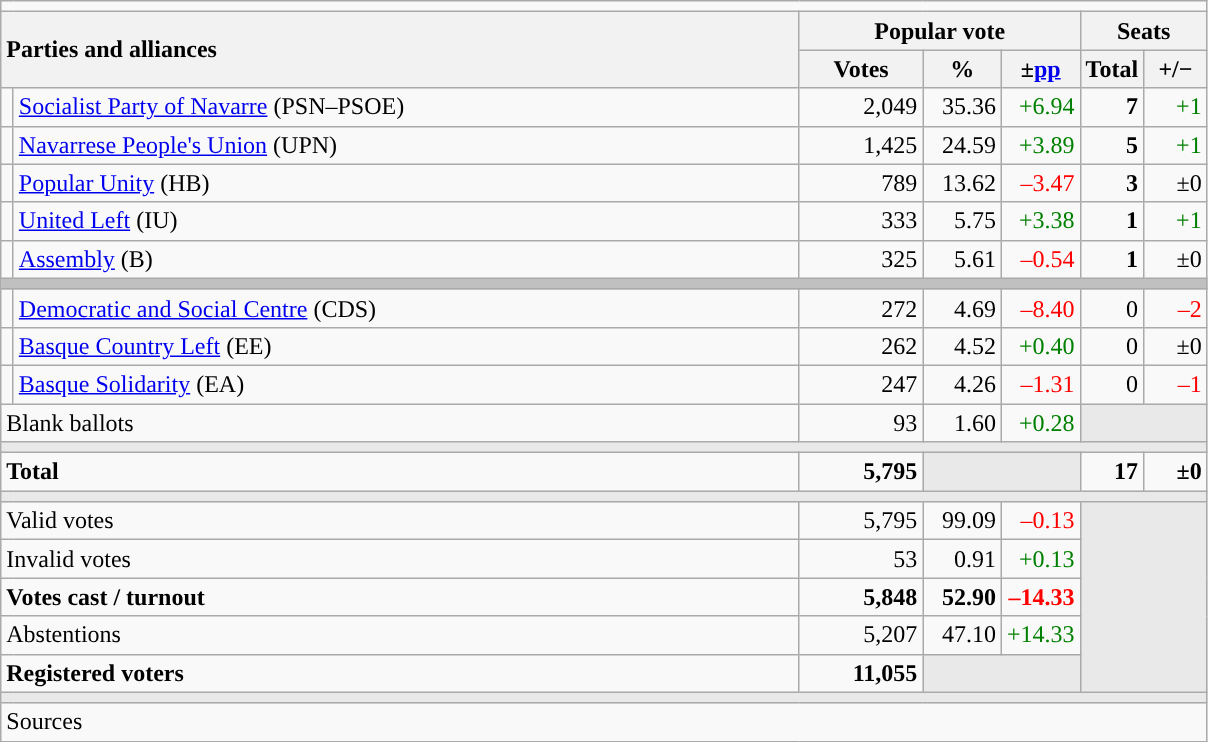<table class="wikitable" style="text-align:right;">
<tr>
<td colspan="7"></td>
</tr>
<tr>
<th style="text-align:left;" rowspan="2" colspan="2" width="525">Parties and alliances</th>
<th colspan="3">Popular vote</th>
<th colspan="2">Seats</th>
</tr>
<tr>
<th width="75">Votes</th>
<th width="45">%</th>
<th width="45">±<a href='#'>pp</a></th>
<th width="35">Total</th>
<th width="35">+/−</th>
</tr>
<tr>
<td width="1" style="color:inherit;background:"></td>
<td align="left"><a href='#'>Socialist Party of Navarre</a> (PSN–PSOE)</td>
<td>2,049</td>
<td>35.36</td>
<td style="color:green;">+6.94</td>
<td><strong>7</strong></td>
<td style="color:green;">+1</td>
</tr>
<tr>
<td style="color:inherit;background:"></td>
<td align="left"><a href='#'>Navarrese People's Union</a> (UPN)</td>
<td>1,425</td>
<td>24.59</td>
<td style="color:green;">+3.89</td>
<td><strong>5</strong></td>
<td style="color:green;">+1</td>
</tr>
<tr>
<td style="color:inherit;background:"></td>
<td align="left"><a href='#'>Popular Unity</a> (HB)</td>
<td>789</td>
<td>13.62</td>
<td style="color:red;">–3.47</td>
<td><strong>3</strong></td>
<td>±0</td>
</tr>
<tr>
<td style="color:inherit;background:"></td>
<td align="left"><a href='#'>United Left</a> (IU)</td>
<td>333</td>
<td>5.75</td>
<td style="color:green;">+3.38</td>
<td><strong>1</strong></td>
<td style="color:green;">+1</td>
</tr>
<tr>
<td style="color:inherit;background:"></td>
<td align="left"><a href='#'>Assembly</a> (B)</td>
<td>325</td>
<td>5.61</td>
<td style="color:red;">–0.54</td>
<td><strong>1</strong></td>
<td>±0</td>
</tr>
<tr>
<td colspan="7" bgcolor="#C0C0C0"></td>
</tr>
<tr>
<td style="color:inherit;background:"></td>
<td align="left"><a href='#'>Democratic and Social Centre</a> (CDS)</td>
<td>272</td>
<td>4.69</td>
<td style="color:red;">–8.40</td>
<td>0</td>
<td style="color:red;">–2</td>
</tr>
<tr>
<td style="color:inherit;background:"></td>
<td align="left"><a href='#'>Basque Country Left</a> (EE)</td>
<td>262</td>
<td>4.52</td>
<td style="color:green;">+0.40</td>
<td>0</td>
<td>±0</td>
</tr>
<tr>
<td style="color:inherit;background:"></td>
<td align="left"><a href='#'>Basque Solidarity</a> (EA)</td>
<td>247</td>
<td>4.26</td>
<td style="color:red;">–1.31</td>
<td>0</td>
<td style="color:red;">–1</td>
</tr>
<tr>
<td align="left" colspan="2">Blank ballots</td>
<td>93</td>
<td>1.60</td>
<td style="color:green;">+0.28</td>
<td bgcolor="#E9E9E9" colspan="2"></td>
</tr>
<tr>
<td colspan="7" bgcolor="#E9E9E9"></td>
</tr>
<tr style="font-weight:bold;">
<td align="left" colspan="2">Total</td>
<td>5,795</td>
<td bgcolor="#E9E9E9" colspan="2"></td>
<td>17</td>
<td>±0</td>
</tr>
<tr>
<td colspan="7" bgcolor="#E9E9E9"></td>
</tr>
<tr>
<td align="left" colspan="2">Valid votes</td>
<td>5,795</td>
<td>99.09</td>
<td style="color:red;">–0.13</td>
<td bgcolor="#E9E9E9" colspan="2" rowspan="5"></td>
</tr>
<tr>
<td align="left" colspan="2">Invalid votes</td>
<td>53</td>
<td>0.91</td>
<td style="color:green;">+0.13</td>
</tr>
<tr style="font-weight:bold;">
<td align="left" colspan="2">Votes cast / turnout</td>
<td>5,848</td>
<td>52.90</td>
<td style="color:red;">–14.33</td>
</tr>
<tr>
<td align="left" colspan="2">Abstentions</td>
<td>5,207</td>
<td>47.10</td>
<td style="color:green;">+14.33</td>
</tr>
<tr style="font-weight:bold;">
<td align="left" colspan="2">Registered voters</td>
<td>11,055</td>
<td bgcolor="#E9E9E9" colspan="2"></td>
</tr>
<tr>
<td colspan="7" bgcolor="#E9E9E9"></td>
</tr>
<tr>
<td align="left" colspan="7">Sources</td>
</tr>
</table>
